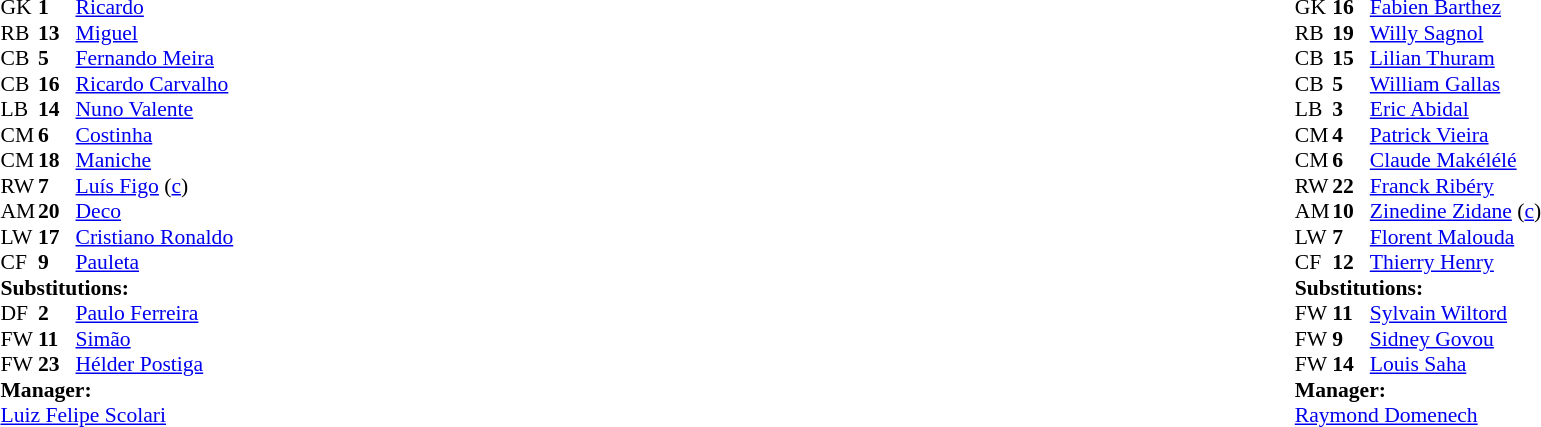<table width="100%">
<tr>
<td valign="top" width="40%"><br><table style="font-size: 90%" cellspacing="0" cellpadding="0">
<tr>
<th width="25"></th>
<th width="25"></th>
</tr>
<tr>
<td>GK</td>
<td><strong>1</strong></td>
<td><a href='#'>Ricardo</a></td>
</tr>
<tr>
<td>RB</td>
<td><strong>13</strong></td>
<td><a href='#'>Miguel</a></td>
<td></td>
<td></td>
</tr>
<tr>
<td>CB</td>
<td><strong>5</strong></td>
<td><a href='#'>Fernando Meira</a></td>
</tr>
<tr>
<td>CB</td>
<td><strong>16</strong></td>
<td><a href='#'>Ricardo Carvalho</a></td>
<td></td>
</tr>
<tr>
<td>LB</td>
<td><strong>14</strong></td>
<td><a href='#'>Nuno Valente</a></td>
</tr>
<tr>
<td>CM</td>
<td><strong>6</strong></td>
<td><a href='#'>Costinha</a></td>
<td></td>
<td></td>
</tr>
<tr>
<td>CM</td>
<td><strong>18</strong></td>
<td><a href='#'>Maniche</a></td>
</tr>
<tr>
<td>RW</td>
<td><strong>7</strong></td>
<td><a href='#'>Luís Figo</a> (<a href='#'>c</a>)</td>
</tr>
<tr>
<td>AM</td>
<td><strong>20</strong></td>
<td><a href='#'>Deco</a></td>
</tr>
<tr>
<td>LW</td>
<td><strong>17</strong></td>
<td><a href='#'>Cristiano Ronaldo</a></td>
</tr>
<tr>
<td>CF</td>
<td><strong>9</strong></td>
<td><a href='#'>Pauleta</a></td>
<td></td>
<td></td>
</tr>
<tr>
<td colspan=3><strong>Substitutions:</strong></td>
</tr>
<tr>
<td>DF</td>
<td><strong>2</strong></td>
<td><a href='#'>Paulo Ferreira</a></td>
<td></td>
<td></td>
</tr>
<tr>
<td>FW</td>
<td><strong>11</strong></td>
<td><a href='#'>Simão</a></td>
<td></td>
<td></td>
</tr>
<tr>
<td>FW</td>
<td><strong>23</strong></td>
<td><a href='#'>Hélder Postiga</a></td>
<td></td>
<td></td>
</tr>
<tr>
<td colspan=3><strong>Manager:</strong></td>
</tr>
<tr>
<td colspan="4"> <a href='#'>Luiz Felipe Scolari</a></td>
</tr>
</table>
</td>
<td valign="top"></td>
<td valign="top" width="50%"><br><table style="font-size: 90%" cellspacing="0" cellpadding="0" align="center">
<tr>
<th width="25"></th>
<th width="25"></th>
</tr>
<tr>
<td>GK</td>
<td><strong>16</strong></td>
<td><a href='#'>Fabien Barthez</a></td>
</tr>
<tr>
<td>RB</td>
<td><strong>19</strong></td>
<td><a href='#'>Willy Sagnol</a></td>
</tr>
<tr>
<td>CB</td>
<td><strong>15</strong></td>
<td><a href='#'>Lilian Thuram</a></td>
</tr>
<tr>
<td>CB</td>
<td><strong>5</strong></td>
<td><a href='#'>William Gallas</a></td>
</tr>
<tr>
<td>LB</td>
<td><strong>3</strong></td>
<td><a href='#'>Eric Abidal</a></td>
</tr>
<tr>
<td>CM</td>
<td><strong>4</strong></td>
<td><a href='#'>Patrick Vieira</a></td>
</tr>
<tr>
<td>CM</td>
<td><strong>6</strong></td>
<td><a href='#'>Claude Makélélé</a></td>
</tr>
<tr>
<td>RW</td>
<td><strong>22</strong></td>
<td><a href='#'>Franck Ribéry</a></td>
<td></td>
<td></td>
</tr>
<tr>
<td>AM</td>
<td><strong>10</strong></td>
<td><a href='#'>Zinedine Zidane</a> (<a href='#'>c</a>)</td>
</tr>
<tr>
<td>LW</td>
<td><strong>7</strong></td>
<td><a href='#'>Florent Malouda</a></td>
<td></td>
<td></td>
</tr>
<tr>
<td>CF</td>
<td><strong>12</strong></td>
<td><a href='#'>Thierry Henry</a></td>
<td></td>
<td></td>
</tr>
<tr>
<td colspan=3><strong>Substitutions:</strong></td>
</tr>
<tr>
<td>FW</td>
<td><strong>11</strong></td>
<td><a href='#'>Sylvain Wiltord</a></td>
<td></td>
<td></td>
</tr>
<tr>
<td>FW</td>
<td><strong>9</strong></td>
<td><a href='#'>Sidney Govou</a></td>
<td></td>
<td></td>
</tr>
<tr>
<td>FW</td>
<td><strong>14</strong></td>
<td><a href='#'>Louis Saha</a></td>
<td></td>
<td></td>
</tr>
<tr>
<td colspan=3><strong>Manager:</strong></td>
</tr>
<tr>
<td colspan="4"><a href='#'>Raymond Domenech</a></td>
</tr>
</table>
</td>
</tr>
</table>
